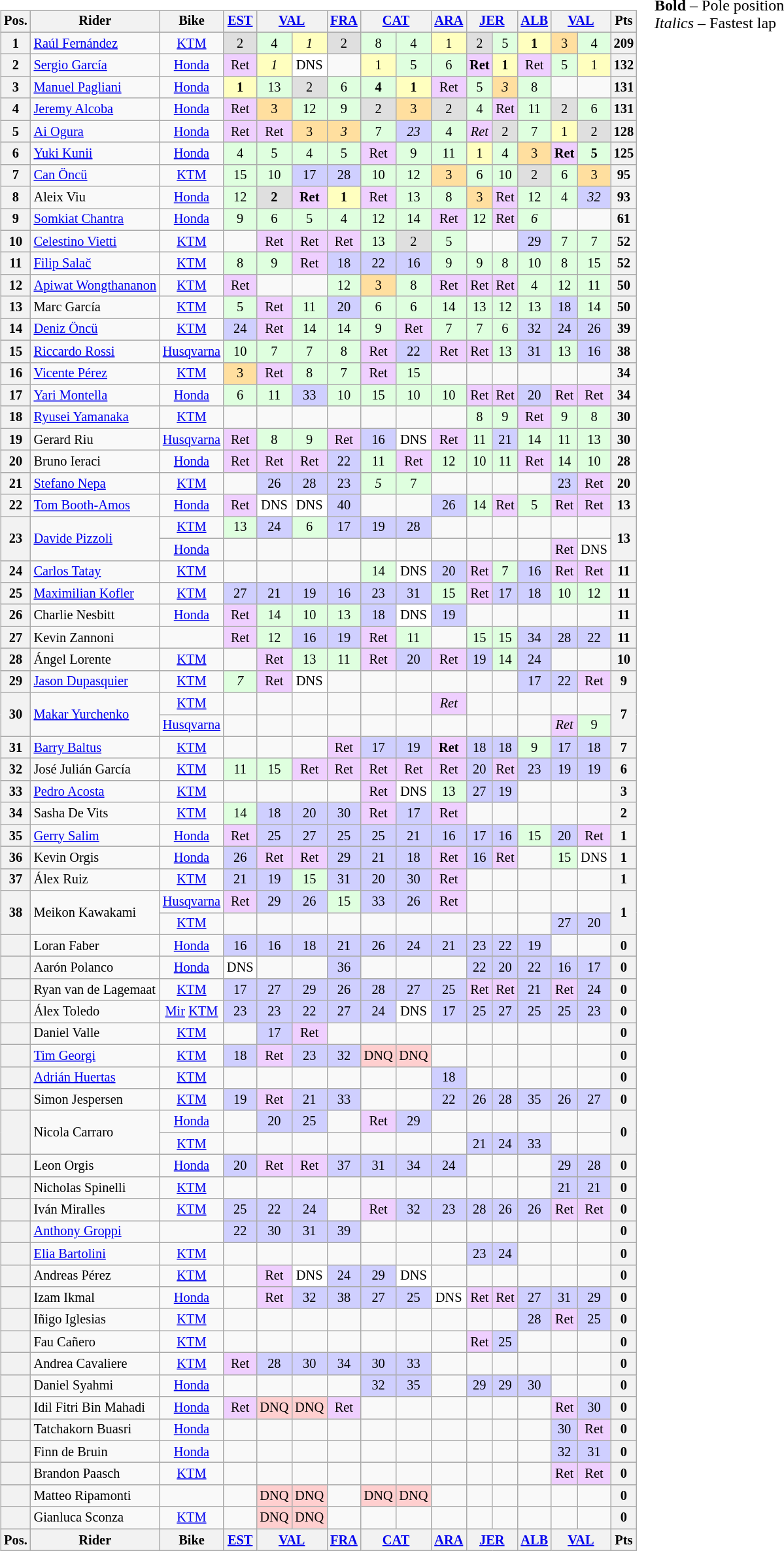<table>
<tr>
<td><br><table class="wikitable" style="font-size: 85%; text-align: center">
<tr valign="top">
<th valign="middle">Pos.</th>
<th valign="middle">Rider</th>
<th valign="middle">Bike</th>
<th><a href='#'>EST</a><br></th>
<th colspan=2><a href='#'>VAL</a><br></th>
<th><a href='#'>FRA</a><br></th>
<th colspan=2><a href='#'>CAT</a><br></th>
<th><a href='#'>ARA</a><br></th>
<th colspan=2><a href='#'>JER</a><br></th>
<th><a href='#'>ALB</a><br></th>
<th colspan=2><a href='#'>VAL</a><br></th>
<th valign="middle">Pts</th>
</tr>
<tr>
<th>1</th>
<td align="left"> <a href='#'>Raúl Fernández</a></td>
<td><a href='#'>KTM</a></td>
<td style="background:#dfdfdf;">2</td>
<td style="background:#dfffdf;">4</td>
<td style="background:#ffffbf;"><em>1</em></td>
<td style="background:#dfdfdf;">2</td>
<td style="background:#dfffdf;">8</td>
<td style="background:#dfffdf;">4</td>
<td style="background:#ffffbf;">1</td>
<td style="background:#dfdfdf;">2</td>
<td style="background:#dfffdf;">5</td>
<td style="background:#ffffbf;"><strong>1</strong></td>
<td style="background:#ffdf9f;">3</td>
<td style="background:#dfffdf;">4</td>
<th>209</th>
</tr>
<tr>
<th>2</th>
<td align="left"> <a href='#'>Sergio García</a></td>
<td><a href='#'>Honda</a></td>
<td style="background:#efcfff;">Ret</td>
<td style="background:#ffffbf;"><em>1</em></td>
<td style="background:#ffffff;">DNS</td>
<td></td>
<td style="background:#ffffbf;">1</td>
<td style="background:#dfffdf;">5</td>
<td style="background:#dfffdf;">6</td>
<td style="background:#efcfff;"><strong>Ret</strong></td>
<td style="background:#ffffbf;"><strong>1</strong></td>
<td style="background:#efcfff;">Ret</td>
<td style="background:#dfffdf;">5</td>
<td style="background:#ffffbf;">1</td>
<th>132</th>
</tr>
<tr>
<th>3</th>
<td align="left"> <a href='#'>Manuel Pagliani</a></td>
<td><a href='#'>Honda</a></td>
<td style="background:#ffffbf;"><strong>1</strong></td>
<td style="background:#dfffdf;">13</td>
<td style="background:#dfdfdf;">2</td>
<td style="background:#dfffdf;">6</td>
<td style="background:#dfffdf;"><strong>4</strong></td>
<td style="background:#ffffbf;"><strong>1</strong></td>
<td style="background:#efcfff;">Ret</td>
<td style="background:#dfffdf;">5</td>
<td style="background:#ffdf9f;"><em>3</em></td>
<td style="background:#dfffdf;">8</td>
<td></td>
<td></td>
<th>131</th>
</tr>
<tr>
<th>4</th>
<td align="left"> <a href='#'>Jeremy Alcoba</a></td>
<td><a href='#'>Honda</a></td>
<td style="background:#efcfff;">Ret</td>
<td style="background:#ffdf9f;">3</td>
<td style="background:#dfffdf;">12</td>
<td style="background:#dfffdf;">9</td>
<td style="background:#dfdfdf;">2</td>
<td style="background:#ffdf9f;">3</td>
<td style="background:#dfdfdf;">2</td>
<td style="background:#dfffdf;">4</td>
<td style="background:#efcfff;">Ret</td>
<td style="background:#dfffdf;">11</td>
<td style="background:#dfdfdf;">2</td>
<td style="background:#dfffdf;">6</td>
<th>131</th>
</tr>
<tr>
<th>5</th>
<td align="left"> <a href='#'>Ai Ogura</a></td>
<td><a href='#'>Honda</a></td>
<td style="background:#efcfff;">Ret</td>
<td style="background:#efcfff;">Ret</td>
<td style="background:#ffdf9f;">3</td>
<td style="background:#ffdf9f;"><em>3</em></td>
<td style="background:#dfffdf;">7</td>
<td style="background:#cfcfff;"><em>23</em></td>
<td style="background:#dfffdf;">4</td>
<td style="background:#efcfff;"><em>Ret</em></td>
<td style="background:#dfdfdf;">2</td>
<td style="background:#dfffdf;">7</td>
<td style="background:#ffffbf;">1</td>
<td style="background:#dfdfdf;">2</td>
<th>128</th>
</tr>
<tr>
<th>6</th>
<td align="left"> <a href='#'>Yuki Kunii</a></td>
<td><a href='#'>Honda</a></td>
<td style="background:#dfffdf;">4</td>
<td style="background:#dfffdf;">5</td>
<td style="background:#dfffdf;">4</td>
<td style="background:#dfffdf;">5</td>
<td style="background:#efcfff;">Ret</td>
<td style="background:#dfffdf;">9</td>
<td style="background:#dfffdf;">11</td>
<td style="background:#ffffbf;">1</td>
<td style="background:#dfffdf;">4</td>
<td style="background:#ffdf9f;">3</td>
<td style="background:#efcfff;"><strong>Ret</strong></td>
<td style="background:#dfffdf;"><strong>5</strong></td>
<th>125</th>
</tr>
<tr>
<th>7</th>
<td align="left"> <a href='#'>Can Öncü</a></td>
<td><a href='#'>KTM</a></td>
<td style="background:#dfffdf;">15</td>
<td style="background:#dfffdf;">10</td>
<td style="background:#cfcfff;">17</td>
<td style="background:#cfcfff;">28</td>
<td style="background:#dfffdf;">10</td>
<td style="background:#dfffdf;">12</td>
<td style="background:#ffdf9f;">3</td>
<td style="background:#dfffdf;">6</td>
<td style="background:#dfffdf;">10</td>
<td style="background:#dfdfdf;">2</td>
<td style="background:#dfffdf;">6</td>
<td style="background:#ffdf9f;">3</td>
<th>95</th>
</tr>
<tr>
<th>8</th>
<td align="left"> Aleix Viu</td>
<td><a href='#'>Honda</a></td>
<td style="background:#dfffdf;">12</td>
<td style="background:#dfdfdf;"><strong>2</strong></td>
<td style="background:#efcfff;"><strong>Ret</strong></td>
<td style="background:#ffffbf;"><strong>1</strong></td>
<td style="background:#efcfff;">Ret</td>
<td style="background:#dfffdf;">13</td>
<td style="background:#dfffdf;">8</td>
<td style="background:#ffdf9f;">3</td>
<td style="background:#efcfff;">Ret</td>
<td style="background:#dfffdf;">12</td>
<td style="background:#dfffdf;">4</td>
<td style="background:#cfcfff;"><em>32</em></td>
<th>93</th>
</tr>
<tr>
<th>9</th>
<td align="left"> <a href='#'>Somkiat Chantra</a></td>
<td><a href='#'>Honda</a></td>
<td style="background:#dfffdf;">9</td>
<td style="background:#dfffdf;">6</td>
<td style="background:#dfffdf;">5</td>
<td style="background:#dfffdf;">4</td>
<td style="background:#dfffdf;">12</td>
<td style="background:#dfffdf;">14</td>
<td style="background:#efcfff;">Ret</td>
<td style="background:#dfffdf;">12</td>
<td style="background:#efcfff;">Ret</td>
<td style="background:#dfffdf;"><em>6</em></td>
<td></td>
<td></td>
<th>61</th>
</tr>
<tr>
<th>10</th>
<td align="left"> <a href='#'>Celestino Vietti</a></td>
<td><a href='#'>KTM</a></td>
<td></td>
<td style="background:#efcfff;">Ret</td>
<td style="background:#efcfff;">Ret</td>
<td style="background:#efcfff;">Ret</td>
<td style="background:#dfffdf;">13</td>
<td style="background:#dfdfdf;">2</td>
<td style="background:#dfffdf;">5</td>
<td></td>
<td></td>
<td style="background:#cfcfff;">29</td>
<td style="background:#dfffdf;">7</td>
<td style="background:#dfffdf;">7</td>
<th>52</th>
</tr>
<tr>
<th>11</th>
<td align="left"> <a href='#'>Filip Salač</a></td>
<td><a href='#'>KTM</a></td>
<td style="background:#dfffdf;">8</td>
<td style="background:#dfffdf;">9</td>
<td style="background:#efcfff;">Ret</td>
<td style="background:#cfcfff;">18</td>
<td style="background:#cfcfff;">22</td>
<td style="background:#cfcfff;">16</td>
<td style="background:#dfffdf;">9</td>
<td style="background:#dfffdf;">9</td>
<td style="background:#dfffdf;">8</td>
<td style="background:#dfffdf;">10</td>
<td style="background:#dfffdf;">8</td>
<td style="background:#dfffdf;">15</td>
<th>52</th>
</tr>
<tr>
<th>12</th>
<td align="left"> <a href='#'>Apiwat Wongthananon</a></td>
<td><a href='#'>KTM</a></td>
<td style="background:#efcfff;">Ret</td>
<td></td>
<td></td>
<td style="background:#dfffdf;">12</td>
<td style="background:#ffdf9f;">3</td>
<td style="background:#dfffdf;">8</td>
<td style="background:#efcfff;">Ret</td>
<td style="background:#efcfff;">Ret</td>
<td style="background:#efcfff;">Ret</td>
<td style="background:#dfffdf;">4</td>
<td style="background:#dfffdf;">12</td>
<td style="background:#dfffdf;">11</td>
<th>50</th>
</tr>
<tr>
<th>13</th>
<td align="left"> Marc García</td>
<td><a href='#'>KTM</a></td>
<td style="background:#dfffdf;">5</td>
<td style="background:#efcfff;">Ret</td>
<td style="background:#dfffdf;">11</td>
<td style="background:#cfcfff;">20</td>
<td style="background:#dfffdf;">6</td>
<td style="background:#dfffdf;">6</td>
<td style="background:#dfffdf;">14</td>
<td style="background:#dfffdf;">13</td>
<td style="background:#dfffdf;">12</td>
<td style="background:#dfffdf;">13</td>
<td style="background:#cfcfff;">18</td>
<td style="background:#dfffdf;">14</td>
<th>50</th>
</tr>
<tr>
<th>14</th>
<td align="left"> <a href='#'>Deniz Öncü</a></td>
<td><a href='#'>KTM</a></td>
<td style="background:#cfcfff;">24</td>
<td style="background:#efcfff;">Ret</td>
<td style="background:#dfffdf;">14</td>
<td style="background:#dfffdf;">14</td>
<td style="background:#dfffdf;">9</td>
<td style="background:#efcfff;">Ret</td>
<td style="background:#dfffdf;">7</td>
<td style="background:#dfffdf;">7</td>
<td style="background:#dfffdf;">6</td>
<td style="background:#cfcfff;">32</td>
<td style="background:#cfcfff;">24</td>
<td style="background:#cfcfff;">26</td>
<th>39</th>
</tr>
<tr>
<th>15</th>
<td align="left"> <a href='#'>Riccardo Rossi</a></td>
<td><a href='#'>Husqvarna</a></td>
<td style="background:#dfffdf;">10</td>
<td style="background:#dfffdf;">7</td>
<td style="background:#dfffdf;">7</td>
<td style="background:#dfffdf;">8</td>
<td style="background:#efcfff;">Ret</td>
<td style="background:#cfcfff;">22</td>
<td style="background:#efcfff;">Ret</td>
<td style="background:#efcfff;">Ret</td>
<td style="background:#dfffdf;">13</td>
<td style="background:#cfcfff;">31</td>
<td style="background:#dfffdf;">13</td>
<td style="background:#cfcfff;">16</td>
<th>38</th>
</tr>
<tr>
<th>16</th>
<td align="left"> <a href='#'>Vicente Pérez</a></td>
<td><a href='#'>KTM</a></td>
<td style="background:#ffdf9f;">3</td>
<td style="background:#efcfff;">Ret</td>
<td style="background:#dfffdf;">8</td>
<td style="background:#dfffdf;">7</td>
<td style="background:#efcfff;">Ret</td>
<td style="background:#dfffdf;">15</td>
<td></td>
<td></td>
<td></td>
<td></td>
<td></td>
<td></td>
<th>34</th>
</tr>
<tr>
<th>17</th>
<td align="left"> <a href='#'>Yari Montella</a></td>
<td><a href='#'>Honda</a></td>
<td style="background:#dfffdf;">6</td>
<td style="background:#dfffdf;">11</td>
<td style="background:#cfcfff;">33</td>
<td style="background:#dfffdf;">10</td>
<td style="background:#dfffdf;">15</td>
<td style="background:#dfffdf;">10</td>
<td style="background:#dfffdf;">10</td>
<td style="background:#efcfff;">Ret</td>
<td style="background:#efcfff;">Ret</td>
<td style="background:#cfcfff;">20</td>
<td style="background:#efcfff;">Ret</td>
<td style="background:#efcfff;">Ret</td>
<th>34</th>
</tr>
<tr>
<th>18</th>
<td align="left"> <a href='#'>Ryusei Yamanaka</a></td>
<td><a href='#'>KTM</a></td>
<td></td>
<td></td>
<td></td>
<td></td>
<td></td>
<td></td>
<td></td>
<td style="background:#dfffdf;">8</td>
<td style="background:#dfffdf;">9</td>
<td style="background:#efcfff;">Ret</td>
<td style="background:#dfffdf;">9</td>
<td style="background:#dfffdf;">8</td>
<th>30</th>
</tr>
<tr>
<th>19</th>
<td align="left"> Gerard Riu</td>
<td><a href='#'>Husqvarna</a></td>
<td style="background:#efcfff;">Ret</td>
<td style="background:#dfffdf;">8</td>
<td style="background:#dfffdf;">9</td>
<td style="background:#efcfff;">Ret</td>
<td style="background:#cfcfff;">16</td>
<td style="background:#ffffff;">DNS</td>
<td style="background:#efcfff;">Ret</td>
<td style="background:#dfffdf;">11</td>
<td style="background:#cfcfff;">21</td>
<td style="background:#dfffdf;">14</td>
<td style="background:#dfffdf;">11</td>
<td style="background:#dfffdf;">13</td>
<th>30</th>
</tr>
<tr>
<th>20</th>
<td align="left"> Bruno Ieraci</td>
<td><a href='#'>Honda</a></td>
<td style="background:#efcfff;">Ret</td>
<td style="background:#efcfff;">Ret</td>
<td style="background:#efcfff;">Ret</td>
<td style="background:#cfcfff;">22</td>
<td style="background:#dfffdf;">11</td>
<td style="background:#efcfff;">Ret</td>
<td style="background:#dfffdf;">12</td>
<td style="background:#dfffdf;">10</td>
<td style="background:#dfffdf;">11</td>
<td style="background:#efcfff;">Ret</td>
<td style="background:#dfffdf;">14</td>
<td style="background:#dfffdf;">10</td>
<th>28</th>
</tr>
<tr>
<th>21</th>
<td align="left"> <a href='#'>Stefano Nepa</a></td>
<td><a href='#'>KTM</a></td>
<td></td>
<td style="background:#cfcfff;">26</td>
<td style="background:#cfcfff;">28</td>
<td style="background:#cfcfff;">23</td>
<td style="background:#dfffdf;"><em>5</em></td>
<td style="background:#dfffdf;">7</td>
<td></td>
<td></td>
<td></td>
<td></td>
<td style="background:#cfcfff;">23</td>
<td style="background:#efcfff;">Ret</td>
<th>20</th>
</tr>
<tr>
<th>22</th>
<td align="left"> <a href='#'>Tom Booth-Amos</a></td>
<td><a href='#'>Honda</a></td>
<td style="background:#efcfff;">Ret</td>
<td style="background:#ffffff;">DNS</td>
<td style="background:#ffffff;">DNS</td>
<td style="background:#cfcfff;">40</td>
<td></td>
<td></td>
<td style="background:#cfcfff;">26</td>
<td style="background:#dfffdf;">14</td>
<td style="background:#efcfff;">Ret</td>
<td style="background:#dfffdf;">5</td>
<td style="background:#efcfff;">Ret</td>
<td style="background:#efcfff;">Ret</td>
<th>13</th>
</tr>
<tr>
<th rowspan=2>23</th>
<td rowspan=2 align="left"> <a href='#'>Davide Pizzoli</a></td>
<td><a href='#'>KTM</a></td>
<td style="background:#dfffdf;">13</td>
<td style="background:#cfcfff;">24</td>
<td style="background:#dfffdf;">6</td>
<td style="background:#cfcfff;">17</td>
<td style="background:#cfcfff;">19</td>
<td style="background:#cfcfff;">28</td>
<td></td>
<td></td>
<td></td>
<td></td>
<td></td>
<td></td>
<th rowspan=2>13</th>
</tr>
<tr>
<td><a href='#'>Honda</a></td>
<td></td>
<td></td>
<td></td>
<td></td>
<td></td>
<td></td>
<td></td>
<td></td>
<td></td>
<td></td>
<td style="background:#efcfff;">Ret</td>
<td style="background:#ffffff;">DNS</td>
</tr>
<tr>
<th>24</th>
<td align="left"> <a href='#'>Carlos Tatay</a></td>
<td><a href='#'>KTM</a></td>
<td></td>
<td></td>
<td></td>
<td></td>
<td style="background:#dfffdf;">14</td>
<td style="background:#ffffff;">DNS</td>
<td style="background:#cfcfff;">20</td>
<td style="background:#efcfff;">Ret</td>
<td style="background:#dfffdf;">7</td>
<td style="background:#cfcfff;">16</td>
<td style="background:#efcfff;">Ret</td>
<td style="background:#efcfff;">Ret</td>
<th>11</th>
</tr>
<tr>
<th>25</th>
<td align="left"> <a href='#'>Maximilian Kofler</a></td>
<td><a href='#'>KTM</a></td>
<td style="background:#cfcfff;">27</td>
<td style="background:#cfcfff;">21</td>
<td style="background:#cfcfff;">19</td>
<td style="background:#cfcfff;">16</td>
<td style="background:#cfcfff;">23</td>
<td style="background:#cfcfff;">31</td>
<td style="background:#dfffdf;">15</td>
<td style="background:#efcfff;">Ret</td>
<td style="background:#cfcfff;">17</td>
<td style="background:#cfcfff;">18</td>
<td style="background:#dfffdf;">10</td>
<td style="background:#dfffdf;">12</td>
<th>11</th>
</tr>
<tr>
<th>26</th>
<td align="left"> Charlie Nesbitt</td>
<td><a href='#'>Honda</a></td>
<td style="background:#efcfff;">Ret</td>
<td style="background:#dfffdf;">14</td>
<td style="background:#dfffdf;">10</td>
<td style="background:#dfffdf;">13</td>
<td style="background:#cfcfff;">18</td>
<td style="background:#ffffff;">DNS</td>
<td style="background:#cfcfff;">19</td>
<td></td>
<td></td>
<td></td>
<td></td>
<td></td>
<th>11</th>
</tr>
<tr>
<th>27</th>
<td align="left"> Kevin Zannoni</td>
<td></td>
<td style="background:#efcfff;">Ret</td>
<td style="background:#dfffdf;">12</td>
<td style="background:#cfcfff;">16</td>
<td style="background:#cfcfff;">19</td>
<td style="background:#efcfff;">Ret</td>
<td style="background:#dfffdf;">11</td>
<td></td>
<td style="background:#dfffdf;">15</td>
<td style="background:#dfffdf;">15</td>
<td style="background:#cfcfff;">34</td>
<td style="background:#cfcfff;">28</td>
<td style="background:#cfcfff;">22</td>
<th>11</th>
</tr>
<tr>
<th>28</th>
<td align="left"> Ángel Lorente</td>
<td><a href='#'>KTM</a></td>
<td></td>
<td style="background:#efcfff;">Ret</td>
<td style="background:#dfffdf;">13</td>
<td style="background:#dfffdf;">11</td>
<td style="background:#efcfff;">Ret</td>
<td style="background:#cfcfff;">20</td>
<td style="background:#efcfff;">Ret</td>
<td style="background:#cfcfff;">19</td>
<td style="background:#dfffdf;">14</td>
<td style="background:#cfcfff;">24</td>
<td></td>
<td></td>
<th>10</th>
</tr>
<tr>
<th>29</th>
<td align="left"> <a href='#'>Jason Dupasquier</a></td>
<td><a href='#'>KTM</a></td>
<td style="background:#dfffdf;"><em>7</em></td>
<td style="background:#efcfff;">Ret</td>
<td style="background:#ffffff;">DNS</td>
<td></td>
<td></td>
<td></td>
<td></td>
<td></td>
<td></td>
<td style="background:#cfcfff;">17</td>
<td style="background:#cfcfff;">22</td>
<td style="background:#efcfff;">Ret</td>
<th>9</th>
</tr>
<tr>
<th rowspan=2>30</th>
<td rowspan=2 align="left"> <a href='#'>Makar Yurchenko</a></td>
<td><a href='#'>KTM</a></td>
<td></td>
<td></td>
<td></td>
<td></td>
<td></td>
<td></td>
<td style="background:#efcfff;"><em>Ret</em></td>
<td></td>
<td></td>
<td></td>
<td></td>
<td></td>
<th rowspan=2>7</th>
</tr>
<tr>
<td><a href='#'>Husqvarna</a></td>
<td></td>
<td></td>
<td></td>
<td></td>
<td></td>
<td></td>
<td></td>
<td></td>
<td></td>
<td></td>
<td style="background:#efcfff;"><em>Ret</em></td>
<td style="background:#dfffdf;">9</td>
</tr>
<tr>
<th>31</th>
<td align="left"> <a href='#'>Barry Baltus</a></td>
<td><a href='#'>KTM</a></td>
<td></td>
<td></td>
<td></td>
<td style="background:#efcfff;">Ret</td>
<td style="background:#cfcfff;">17</td>
<td style="background:#cfcfff;">19</td>
<td style="background:#efcfff;"><strong>Ret</strong></td>
<td style="background:#cfcfff;">18</td>
<td style="background:#cfcfff;">18</td>
<td style="background:#dfffdf;">9</td>
<td style="background:#cfcfff;">17</td>
<td style="background:#cfcfff;">18</td>
<th>7</th>
</tr>
<tr>
<th>32</th>
<td align="left"> José Julián García</td>
<td><a href='#'>KTM</a></td>
<td style="background:#dfffdf;">11</td>
<td style="background:#dfffdf;">15</td>
<td style="background:#efcfff;">Ret</td>
<td style="background:#efcfff;">Ret</td>
<td style="background:#efcfff;">Ret</td>
<td style="background:#efcfff;">Ret</td>
<td style="background:#efcfff;">Ret</td>
<td style="background:#cfcfff;">20</td>
<td style="background:#efcfff;">Ret</td>
<td style="background:#cfcfff;">23</td>
<td style="background:#cfcfff;">19</td>
<td style="background:#cfcfff;">19</td>
<th>6</th>
</tr>
<tr>
<th>33</th>
<td align="left"> <a href='#'>Pedro Acosta</a></td>
<td><a href='#'>KTM</a></td>
<td></td>
<td></td>
<td></td>
<td></td>
<td style="background:#efcfff;">Ret</td>
<td style="background:#ffffff;">DNS</td>
<td style="background:#dfffdf;">13</td>
<td style="background:#cfcfff;">27</td>
<td style="background:#cfcfff;">19</td>
<td></td>
<td></td>
<td></td>
<th>3</th>
</tr>
<tr>
<th>34</th>
<td align="left"> Sasha De Vits</td>
<td><a href='#'>KTM</a></td>
<td style="background:#dfffdf;">14</td>
<td style="background:#cfcfff;">18</td>
<td style="background:#cfcfff;">20</td>
<td style="background:#cfcfff;">30</td>
<td style="background:#efcfff;">Ret</td>
<td style="background:#cfcfff;">17</td>
<td style="background:#efcfff;">Ret</td>
<td></td>
<td></td>
<td></td>
<td></td>
<td></td>
<th>2</th>
</tr>
<tr>
<th>35</th>
<td align="left"> <a href='#'>Gerry Salim</a></td>
<td><a href='#'>Honda</a></td>
<td style="background:#efcfff;">Ret</td>
<td style="background:#cfcfff;">25</td>
<td style="background:#cfcfff;">27</td>
<td style="background:#cfcfff;">25</td>
<td style="background:#cfcfff;">25</td>
<td style="background:#cfcfff;">21</td>
<td style="background:#cfcfff;">16</td>
<td style="background:#cfcfff;">17</td>
<td style="background:#cfcfff;">16</td>
<td style="background:#dfffdf;">15</td>
<td style="background:#cfcfff;">20</td>
<td style="background:#efcfff;">Ret</td>
<th>1</th>
</tr>
<tr>
<th>36</th>
<td align="left"> Kevin Orgis</td>
<td><a href='#'>Honda</a></td>
<td style="background:#cfcfff;">26</td>
<td style="background:#efcfff;">Ret</td>
<td style="background:#efcfff;">Ret</td>
<td style="background:#cfcfff;">29</td>
<td style="background:#cfcfff;">21</td>
<td style="background:#cfcfff;">18</td>
<td style="background:#efcfff;">Ret</td>
<td style="background:#cfcfff;">16</td>
<td style="background:#efcfff;">Ret</td>
<td></td>
<td style="background:#dfffdf;">15</td>
<td style="background:#ffffff;">DNS</td>
<th>1</th>
</tr>
<tr>
<th>37</th>
<td align="left"> Álex Ruiz</td>
<td><a href='#'>KTM</a></td>
<td style="background:#cfcfff;">21</td>
<td style="background:#cfcfff;">19</td>
<td style="background:#dfffdf;">15</td>
<td style="background:#cfcfff;">31</td>
<td style="background:#cfcfff;">20</td>
<td style="background:#cfcfff;">30</td>
<td style="background:#efcfff;">Ret</td>
<td></td>
<td></td>
<td></td>
<td></td>
<td></td>
<th>1</th>
</tr>
<tr>
<th rowspan=2>38</th>
<td rowspan=2 align="left"> Meikon Kawakami</td>
<td><a href='#'>Husqvarna</a></td>
<td style="background:#efcfff;">Ret</td>
<td style="background:#cfcfff;">29</td>
<td style="background:#cfcfff;">26</td>
<td style="background:#dfffdf;">15</td>
<td style="background:#cfcfff;">33</td>
<td style="background:#cfcfff;">26</td>
<td style="background:#efcfff;">Ret</td>
<td></td>
<td></td>
<td></td>
<td></td>
<td></td>
<th rowspan=2>1</th>
</tr>
<tr>
<td><a href='#'>KTM</a></td>
<td></td>
<td></td>
<td></td>
<td></td>
<td></td>
<td></td>
<td></td>
<td></td>
<td></td>
<td></td>
<td style="background:#cfcfff;">27</td>
<td style="background:#cfcfff;">20</td>
</tr>
<tr>
<th></th>
<td align="left"> Loran Faber</td>
<td><a href='#'>Honda</a></td>
<td style="background:#cfcfff;">16</td>
<td style="background:#cfcfff;">16</td>
<td style="background:#cfcfff;">18</td>
<td style="background:#cfcfff;">21</td>
<td style="background:#cfcfff;">26</td>
<td style="background:#cfcfff;">24</td>
<td style="background:#cfcfff;">21</td>
<td style="background:#cfcfff;">23</td>
<td style="background:#cfcfff;">22</td>
<td style="background:#cfcfff;">19</td>
<td></td>
<td></td>
<th>0</th>
</tr>
<tr>
<th></th>
<td align="left"> Aarón Polanco</td>
<td><a href='#'>Honda</a></td>
<td style="background:#ffffff;">DNS</td>
<td></td>
<td></td>
<td style="background:#cfcfff;">36</td>
<td></td>
<td></td>
<td></td>
<td style="background:#cfcfff;">22</td>
<td style="background:#cfcfff;">20</td>
<td style="background:#cfcfff;">22</td>
<td style="background:#cfcfff;">16</td>
<td style="background:#cfcfff;">17</td>
<th>0</th>
</tr>
<tr>
<th></th>
<td align="left"> Ryan van de Lagemaat</td>
<td><a href='#'>KTM</a></td>
<td style="background:#cfcfff;">17</td>
<td style="background:#cfcfff;">27</td>
<td style="background:#cfcfff;">29</td>
<td style="background:#cfcfff;">26</td>
<td style="background:#cfcfff;">28</td>
<td style="background:#cfcfff;">27</td>
<td style="background:#cfcfff;">25</td>
<td style="background:#efcfff;">Ret</td>
<td style="background:#efcfff;">Ret</td>
<td style="background:#cfcfff;">21</td>
<td style="background:#efcfff;">Ret</td>
<td style="background:#cfcfff;">24</td>
<th>0</th>
</tr>
<tr>
<th></th>
<td align="left"> Álex Toledo</td>
<td><a href='#'>Mir</a> <a href='#'>KTM</a></td>
<td style="background:#cfcfff;">23</td>
<td style="background:#cfcfff;">23</td>
<td style="background:#cfcfff;">22</td>
<td style="background:#cfcfff;">27</td>
<td style="background:#cfcfff;">24</td>
<td style="background:#ffffff;">DNS</td>
<td style="background:#cfcfff;">17</td>
<td style="background:#cfcfff;">25</td>
<td style="background:#cfcfff;">27</td>
<td style="background:#cfcfff;">25</td>
<td style="background:#cfcfff;">25</td>
<td style="background:#cfcfff;">23</td>
<th>0</th>
</tr>
<tr>
<th></th>
<td align="left"> Daniel Valle</td>
<td><a href='#'>KTM</a></td>
<td></td>
<td style="background:#cfcfff;">17</td>
<td style="background:#efcfff;">Ret</td>
<td></td>
<td></td>
<td></td>
<td></td>
<td></td>
<td></td>
<td></td>
<td></td>
<td></td>
<th>0</th>
</tr>
<tr>
<th></th>
<td align="left"> <a href='#'>Tim Georgi</a></td>
<td><a href='#'>KTM</a></td>
<td style="background:#cfcfff;">18</td>
<td style="background:#efcfff;">Ret</td>
<td style="background:#cfcfff;">23</td>
<td style="background:#cfcfff;">32</td>
<td style="background:#ffcfcf;">DNQ</td>
<td style="background:#ffcfcf;">DNQ</td>
<td></td>
<td></td>
<td></td>
<td></td>
<td></td>
<td></td>
<th>0</th>
</tr>
<tr>
<th></th>
<td align="left"> <a href='#'>Adrián Huertas</a></td>
<td><a href='#'>KTM</a></td>
<td></td>
<td></td>
<td></td>
<td></td>
<td></td>
<td></td>
<td style="background:#cfcfff;">18</td>
<td></td>
<td></td>
<td></td>
<td></td>
<td></td>
<th>0</th>
</tr>
<tr>
<th></th>
<td align="left"> Simon Jespersen</td>
<td><a href='#'>KTM</a></td>
<td style="background:#cfcfff;">19</td>
<td style="background:#efcfff;">Ret</td>
<td style="background:#cfcfff;">21</td>
<td style="background:#cfcfff;">33</td>
<td></td>
<td></td>
<td style="background:#cfcfff;">22</td>
<td style="background:#cfcfff;">26</td>
<td style="background:#cfcfff;">28</td>
<td style="background:#cfcfff;">35</td>
<td style="background:#cfcfff;">26</td>
<td style="background:#cfcfff;">27</td>
<th>0</th>
</tr>
<tr>
<th rowspan=2></th>
<td rowspan=2 align="left"> Nicola Carraro</td>
<td><a href='#'>Honda</a></td>
<td></td>
<td style="background:#cfcfff;">20</td>
<td style="background:#cfcfff;">25</td>
<td></td>
<td style="background:#efcfff;">Ret</td>
<td style="background:#cfcfff;">29</td>
<td></td>
<td></td>
<td></td>
<td></td>
<td></td>
<td></td>
<th rowspan=2>0</th>
</tr>
<tr>
<td><a href='#'>KTM</a></td>
<td></td>
<td></td>
<td></td>
<td></td>
<td></td>
<td></td>
<td></td>
<td style="background:#cfcfff;">21</td>
<td style="background:#cfcfff;">24</td>
<td style="background:#cfcfff;">33</td>
<td></td>
<td></td>
</tr>
<tr>
<th></th>
<td align="left"> Leon Orgis</td>
<td><a href='#'>Honda</a></td>
<td style="background:#cfcfff;">20</td>
<td style="background:#efcfff;">Ret</td>
<td style="background:#efcfff;">Ret</td>
<td style="background:#cfcfff;">37</td>
<td style="background:#cfcfff;">31</td>
<td style="background:#cfcfff;">34</td>
<td style="background:#cfcfff;">24</td>
<td></td>
<td></td>
<td></td>
<td style="background:#cfcfff;">29</td>
<td style="background:#cfcfff;">28</td>
<th>0</th>
</tr>
<tr>
<th></th>
<td align="left"> Nicholas Spinelli</td>
<td><a href='#'>KTM</a></td>
<td></td>
<td></td>
<td></td>
<td></td>
<td></td>
<td></td>
<td></td>
<td></td>
<td></td>
<td></td>
<td style="background:#cfcfff;">21</td>
<td style="background:#cfcfff;">21</td>
<th>0</th>
</tr>
<tr>
<th></th>
<td align="left"> Iván Miralles</td>
<td><a href='#'>KTM</a></td>
<td style="background:#cfcfff;">25</td>
<td style="background:#cfcfff;">22</td>
<td style="background:#cfcfff;">24</td>
<td></td>
<td style="background:#efcfff;">Ret</td>
<td style="background:#cfcfff;">32</td>
<td style="background:#cfcfff;">23</td>
<td style="background:#cfcfff;">28</td>
<td style="background:#cfcfff;">26</td>
<td style="background:#cfcfff;">26</td>
<td style="background:#efcfff;">Ret</td>
<td style="background:#efcfff;">Ret</td>
<th>0</th>
</tr>
<tr>
<th></th>
<td align="left"> <a href='#'>Anthony Groppi</a></td>
<td></td>
<td style="background:#cfcfff;">22</td>
<td style="background:#cfcfff;">30</td>
<td style="background:#cfcfff;">31</td>
<td style="background:#cfcfff;">39</td>
<td></td>
<td></td>
<td></td>
<td></td>
<td></td>
<td></td>
<td></td>
<td></td>
<th>0</th>
</tr>
<tr>
<th></th>
<td align="left"> <a href='#'>Elia Bartolini</a></td>
<td><a href='#'>KTM</a></td>
<td></td>
<td></td>
<td></td>
<td></td>
<td></td>
<td></td>
<td></td>
<td style="background:#cfcfff;">23</td>
<td style="background:#cfcfff;">24</td>
<td></td>
<td></td>
<td></td>
<th>0</th>
</tr>
<tr>
<th></th>
<td align="left"> Andreas Pérez</td>
<td><a href='#'>KTM</a></td>
<td></td>
<td style="background:#efcfff;">Ret</td>
<td style="background:#ffffff;">DNS</td>
<td style="background:#cfcfff;">24</td>
<td style="background:#cfcfff;">29</td>
<td style="background:#ffffff;">DNS</td>
<td></td>
<td></td>
<td></td>
<td></td>
<td></td>
<td></td>
<th>0</th>
</tr>
<tr>
<th></th>
<td align="left"> Izam Ikmal</td>
<td><a href='#'>Honda</a></td>
<td></td>
<td style="background:#efcfff;">Ret</td>
<td style="background:#cfcfff;">32</td>
<td style="background:#cfcfff;">38</td>
<td style="background:#cfcfff;">27</td>
<td style="background:#cfcfff;">25</td>
<td style="background:#ffffff;">DNS</td>
<td style="background:#efcfff;">Ret</td>
<td style="background:#efcfff;">Ret</td>
<td style="background:#cfcfff;">27</td>
<td style="background:#cfcfff;">31</td>
<td style="background:#cfcfff;">29</td>
<th>0</th>
</tr>
<tr>
<th></th>
<td align="left"> Iñigo Iglesias</td>
<td><a href='#'>KTM</a></td>
<td></td>
<td></td>
<td></td>
<td></td>
<td></td>
<td></td>
<td></td>
<td></td>
<td></td>
<td style="background:#cfcfff;">28</td>
<td style="background:#efcfff;">Ret</td>
<td style="background:#cfcfff;">25</td>
<th>0</th>
</tr>
<tr>
<th></th>
<td align="left"> Fau Cañero</td>
<td><a href='#'>KTM</a></td>
<td></td>
<td></td>
<td></td>
<td></td>
<td></td>
<td></td>
<td></td>
<td style="background:#efcfff;">Ret</td>
<td style="background:#cfcfff;">25</td>
<td></td>
<td></td>
<td></td>
<th>0</th>
</tr>
<tr>
<th></th>
<td align="left"> Andrea Cavaliere</td>
<td><a href='#'>KTM</a></td>
<td style="background:#efcfff;">Ret</td>
<td style="background:#cfcfff;">28</td>
<td style="background:#cfcfff;">30</td>
<td style="background:#cfcfff;">34</td>
<td style="background:#cfcfff;">30</td>
<td style="background:#cfcfff;">33</td>
<td></td>
<td></td>
<td></td>
<td></td>
<td></td>
<td></td>
<th>0</th>
</tr>
<tr>
<th></th>
<td align="left"> Daniel Syahmi</td>
<td><a href='#'>Honda</a></td>
<td></td>
<td></td>
<td></td>
<td></td>
<td style="background:#cfcfff;">32</td>
<td style="background:#cfcfff;">35</td>
<td></td>
<td style="background:#cfcfff;">29</td>
<td style="background:#cfcfff;">29</td>
<td style="background:#cfcfff;">30</td>
<td></td>
<td></td>
<th>0</th>
</tr>
<tr>
<th></th>
<td align="left"> Idil Fitri Bin Mahadi</td>
<td><a href='#'>Honda</a></td>
<td style="background:#efcfff;">Ret</td>
<td style="background:#ffcfcf;">DNQ</td>
<td style="background:#ffcfcf;">DNQ</td>
<td style="background:#efcfff;">Ret</td>
<td></td>
<td></td>
<td></td>
<td></td>
<td></td>
<td></td>
<td style="background:#efcfff;">Ret</td>
<td style="background:#cfcfff;">30</td>
<th>0</th>
</tr>
<tr>
<th></th>
<td align="left"> Tatchakorn Buasri</td>
<td><a href='#'>Honda</a></td>
<td></td>
<td></td>
<td></td>
<td></td>
<td></td>
<td></td>
<td></td>
<td></td>
<td></td>
<td></td>
<td style="background:#cfcfff;">30</td>
<td style="background:#efcfff;">Ret</td>
<th>0</th>
</tr>
<tr>
<th></th>
<td align="left"> Finn de Bruin</td>
<td><a href='#'>Honda</a></td>
<td></td>
<td></td>
<td></td>
<td></td>
<td></td>
<td></td>
<td></td>
<td></td>
<td></td>
<td></td>
<td style="background:#cfcfff;">32</td>
<td style="background:#cfcfff;">31</td>
<th>0</th>
</tr>
<tr>
<th></th>
<td align="left"> Brandon Paasch</td>
<td><a href='#'>KTM</a></td>
<td></td>
<td></td>
<td></td>
<td></td>
<td></td>
<td></td>
<td></td>
<td></td>
<td></td>
<td></td>
<td style="background:#efcfff;">Ret</td>
<td style="background:#efcfff;">Ret</td>
<th>0</th>
</tr>
<tr>
<th></th>
<td align="left"> Matteo Ripamonti</td>
<td></td>
<td></td>
<td style="background:#ffcfcf;">DNQ</td>
<td style="background:#ffcfcf;">DNQ</td>
<td></td>
<td style="background:#ffcfcf;">DNQ</td>
<td style="background:#ffcfcf;">DNQ</td>
<td></td>
<td></td>
<td></td>
<td></td>
<td></td>
<td></td>
<th>0</th>
</tr>
<tr>
<th></th>
<td align="left"> Gianluca Sconza</td>
<td><a href='#'>KTM</a></td>
<td></td>
<td style="background:#ffcfcf;">DNQ</td>
<td style="background:#ffcfcf;">DNQ</td>
<td></td>
<td></td>
<td></td>
<td></td>
<td></td>
<td></td>
<td></td>
<td></td>
<td></td>
<th>0</th>
</tr>
<tr valign="top">
<th valign="middle">Pos.</th>
<th valign="middle">Rider</th>
<th valign="middle">Bike</th>
<th><a href='#'>EST</a><br></th>
<th colspan=2><a href='#'>VAL</a><br></th>
<th><a href='#'>FRA</a><br></th>
<th colspan=2><a href='#'>CAT</a><br></th>
<th><a href='#'>ARA</a><br></th>
<th colspan=2><a href='#'>JER</a><br></th>
<th><a href='#'>ALB</a><br></th>
<th colspan=2><a href='#'>VAL</a><br></th>
<th valign="middle">Pts</th>
</tr>
</table>
</td>
<td valign="top"><br><span><strong>Bold</strong> – Pole position<br><em>Italics</em> – Fastest lap</span></td>
</tr>
</table>
